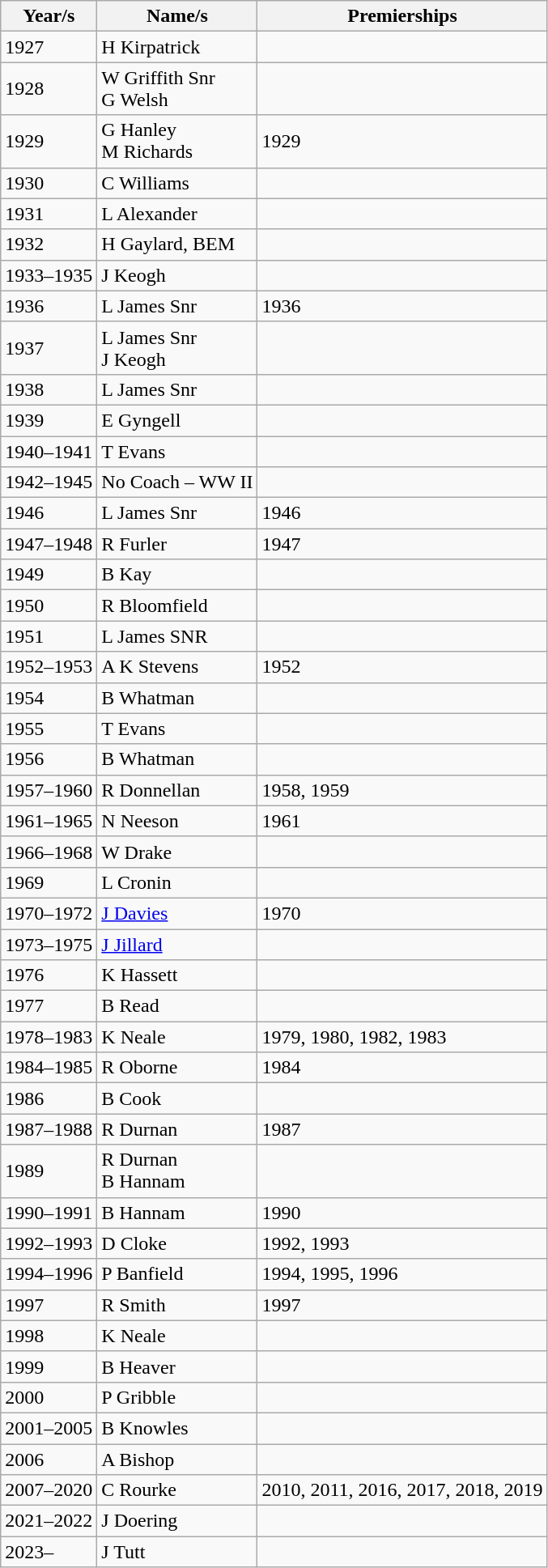<table class="wikitable">
<tr>
<th>Year/s</th>
<th>Name/s</th>
<th>Premierships</th>
</tr>
<tr>
<td>1927</td>
<td>H Kirpatrick</td>
<td></td>
</tr>
<tr>
<td>1928</td>
<td>W Griffith Snr<br>G Welsh</td>
<td></td>
</tr>
<tr>
<td>1929</td>
<td>G Hanley<br>M Richards</td>
<td>1929</td>
</tr>
<tr>
<td>1930</td>
<td>C Williams</td>
<td></td>
</tr>
<tr>
<td>1931</td>
<td>L Alexander</td>
<td></td>
</tr>
<tr>
<td>1932</td>
<td>H Gaylard, BEM</td>
<td></td>
</tr>
<tr>
<td>1933–1935</td>
<td>J Keogh</td>
<td></td>
</tr>
<tr>
<td>1936</td>
<td>L James Snr</td>
<td>1936</td>
</tr>
<tr>
<td>1937</td>
<td>L James Snr<br>J Keogh</td>
<td></td>
</tr>
<tr>
<td>1938</td>
<td>L James Snr</td>
<td></td>
</tr>
<tr>
<td>1939</td>
<td>E Gyngell</td>
<td></td>
</tr>
<tr>
<td>1940–1941</td>
<td>T Evans</td>
<td></td>
</tr>
<tr>
<td>1942–1945</td>
<td>No Coach – WW II</td>
<td></td>
</tr>
<tr>
<td>1946</td>
<td>L James Snr</td>
<td>1946</td>
</tr>
<tr>
<td>1947–1948</td>
<td>R Furler</td>
<td>1947</td>
</tr>
<tr>
<td>1949</td>
<td>B Kay</td>
<td></td>
</tr>
<tr>
<td>1950</td>
<td>R Bloomfield</td>
<td></td>
</tr>
<tr>
<td>1951</td>
<td>L James SNR</td>
<td></td>
</tr>
<tr>
<td>1952–1953</td>
<td>A K Stevens</td>
<td>1952</td>
</tr>
<tr>
<td>1954</td>
<td>B Whatman</td>
<td></td>
</tr>
<tr>
<td>1955</td>
<td>T Evans</td>
<td></td>
</tr>
<tr>
<td>1956</td>
<td>B Whatman</td>
<td></td>
</tr>
<tr>
<td>1957–1960</td>
<td>R Donnellan</td>
<td>1958, 1959</td>
</tr>
<tr>
<td>1961–1965</td>
<td>N Neeson</td>
<td>1961</td>
</tr>
<tr>
<td>1966–1968</td>
<td>W Drake</td>
<td></td>
</tr>
<tr>
<td>1969</td>
<td>L Cronin</td>
<td></td>
</tr>
<tr>
<td>1970–1972</td>
<td><a href='#'>J Davies</a></td>
<td>1970</td>
</tr>
<tr>
<td>1973–1975</td>
<td><a href='#'>J Jillard</a></td>
<td></td>
</tr>
<tr>
<td>1976</td>
<td>K Hassett</td>
<td></td>
</tr>
<tr>
<td>1977</td>
<td>B Read</td>
<td></td>
</tr>
<tr>
<td>1978–1983</td>
<td>K Neale</td>
<td>1979, 1980, 1982, 1983</td>
</tr>
<tr>
<td>1984–1985</td>
<td>R Oborne</td>
<td>1984</td>
</tr>
<tr>
<td>1986</td>
<td>B Cook</td>
<td></td>
</tr>
<tr>
<td>1987–1988</td>
<td>R Durnan</td>
<td>1987</td>
</tr>
<tr>
<td>1989</td>
<td>R Durnan<br>B Hannam</td>
<td></td>
</tr>
<tr>
<td>1990–1991</td>
<td>B Hannam</td>
<td>1990</td>
</tr>
<tr>
<td>1992–1993</td>
<td>D Cloke</td>
<td>1992, 1993</td>
</tr>
<tr>
<td>1994–1996</td>
<td>P Banfield</td>
<td>1994, 1995, 1996</td>
</tr>
<tr>
<td>1997</td>
<td>R Smith</td>
<td>1997</td>
</tr>
<tr>
<td>1998</td>
<td>K Neale</td>
<td></td>
</tr>
<tr>
<td>1999</td>
<td>B Heaver</td>
<td></td>
</tr>
<tr>
<td>2000</td>
<td>P Gribble</td>
<td></td>
</tr>
<tr>
<td>2001–2005</td>
<td>B Knowles</td>
<td></td>
</tr>
<tr>
<td>2006</td>
<td>A Bishop</td>
<td></td>
</tr>
<tr>
<td>2007–2020</td>
<td>C Rourke</td>
<td>2010, 2011, 2016, 2017, 2018, 2019</td>
</tr>
<tr>
<td>2021–2022</td>
<td>J Doering</td>
<td></td>
</tr>
<tr>
<td>2023–</td>
<td>J Tutt</td>
<td></td>
</tr>
</table>
